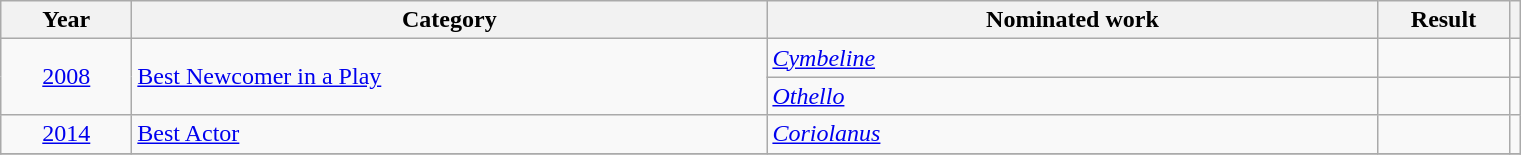<table class=wikitable>
<tr>
<th scope="col" style="width:5em;">Year</th>
<th scope="col" style="width:26em;">Category</th>
<th scope="col" style="width:25em;">Nominated work</th>
<th scope="col" style="width:5em;">Result</th>
<th></th>
</tr>
<tr>
<td style="text-align:center;", rowspan="2" scope="row"><a href='#'>2008</a></td>
<td rowspan=2><a href='#'>Best Newcomer in a Play</a></td>
<td><em><a href='#'>Cymbeline</a></em></td>
<td></td>
<td></td>
</tr>
<tr>
<td><em><a href='#'>Othello</a></em></td>
<td></td>
<td></td>
</tr>
<tr>
<td style="text-align:center;", scope="row"><a href='#'>2014</a></td>
<td><a href='#'>Best Actor</a></td>
<td><em><a href='#'>Coriolanus</a></em></td>
<td></td>
<td></td>
</tr>
<tr>
</tr>
</table>
